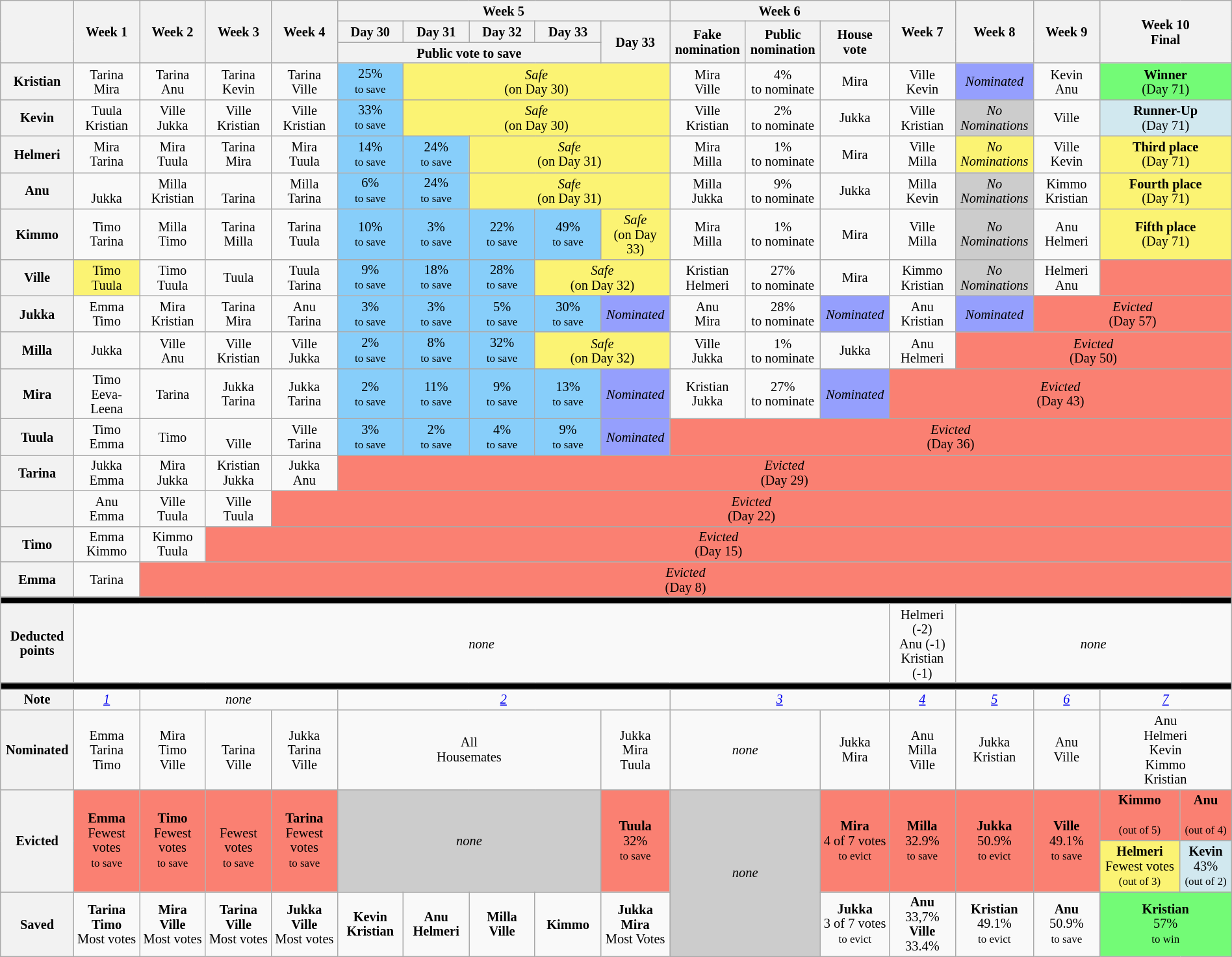<table class="wikitable" style="font-size:85%; text-align:center; line-height:15px; width:100%;">
<tr>
<th rowspan="3" style="width: 5%;"></th>
<th rowspan="3" style="width: 5%;">Week 1</th>
<th rowspan="3" style="width: 5%;">Week 2</th>
<th rowspan="3" style="width: 5%;">Week 3</th>
<th rowspan="3" style="width: 5%;">Week 4</th>
<th colspan="5" style="width: 35%;">Week 5</th>
<th colspan="3" style="width: 15%;">Week 6</th>
<th rowspan="3" style="width: 5%;">Week 7</th>
<th rowspan="3" style="width: 5%;">Week 8</th>
<th rowspan="3" style="width: 5%;">Week 9</th>
<th colspan="2" rowspan="3" style="width: 10%;">Week 10<br>Final</th>
</tr>
<tr>
<th style="width: 5%;">Day 30</th>
<th style="width: 5%;">Day 31</th>
<th style="width: 5%;">Day 32</th>
<th style="width: 5%;">Day 33</th>
<th rowspan="2" style="width: 5%;">Day 33</th>
<th rowspan="2" style="width: 5%;">Fake<br>nomination</th>
<th rowspan="2" style="width: 5%;">Public<br>nomination</th>
<th rowspan="2" style="width: 5%;">House<br>vote</th>
</tr>
<tr>
<th colspan="4">Public vote to save</th>
</tr>
<tr>
<th>Kristian</th>
<td>Tarina<br>Mira</td>
<td>Tarina<br>Anu</td>
<td>Tarina<br>Kevin</td>
<td>Tarina<br>Ville</td>
<td style="background:#87CEFA">25%<br><small>to save</small></td>
<td colspan="4" style="background:#FBF373;"><em>Safe</em><br>(on Day 30)</td>
<td>Mira<br>Ville</td>
<td>4%<br>to nominate</td>
<td>Mira</td>
<td>Ville<br>Kevin</td>
<td style="background:#959FFD"><em>Nominated</em></td>
<td>Kevin<br>Anu</td>
<td colspan="2" bgcolor="73FB76"><strong>Winner</strong><br>(Day 71)</td>
</tr>
<tr>
<th>Kevin</th>
<td>Tuula<br>Kristian</td>
<td>Ville<br>Jukka</td>
<td>Ville<br>Kristian</td>
<td>Ville<br>Kristian</td>
<td style="background:#87CEFA">33%<br><small>to save</small></td>
<td colspan="4" style="background:#FBF373;"><em>Safe</em><br>(on Day 30)</td>
<td>Ville<br>Kristian</td>
<td>2%<br>to nominate</td>
<td>Jukka</td>
<td>Ville<br>Kristian</td>
<td style="background:#ccc;"><em>No<br>Nominations</em></td>
<td>Ville<br></td>
<td colspan="2" bgcolor="D1E8EF"><strong>Runner-Up</strong><br>(Day 71)</td>
</tr>
<tr>
<th>Helmeri</th>
<td>Mira<br>Tarina</td>
<td>Mira<br>Tuula</td>
<td>Tarina<br>Mira</td>
<td>Mira<br>Tuula</td>
<td style="background:#87CEFA">14%<br><small>to save</small></td>
<td style="background:#87CEFA">24%<br><small>to save</small></td>
<td colspan="3" style="background:#FBF373;"><em>Safe</em><br>(on Day 31)</td>
<td>Mira<br>Milla</td>
<td>1%<br>to nominate</td>
<td>Mira</td>
<td>Ville<br>Milla</td>
<td style="background:#FBF373;"><em>No<br>Nominations</em></td>
<td>Ville<br>Kevin</td>
<td colspan="2" bgcolor="FBF373"><strong>Third place</strong><br>(Day 71)</td>
</tr>
<tr>
<th>Anu</th>
<td><br>Jukka</td>
<td>Milla<br>Kristian</td>
<td><br>Tarina</td>
<td>Milla<br>Tarina</td>
<td style="background:#87CEFA">6%<br><small>to save</small></td>
<td style="background:#87CEFA">24%<br><small>to save</small></td>
<td colspan="3" style="background:#FBF373;"><em>Safe</em><br>(on Day 31)</td>
<td>Milla<br>Jukka</td>
<td>9%<br>to nominate</td>
<td>Jukka</td>
<td>Milla<br>Kevin</td>
<td style="background:#ccc;"><em>No<br>Nominations</em></td>
<td>Kimmo<br>Kristian</td>
<td colspan="2" bgcolor="FBF373"><strong>Fourth place</strong><br>(Day 71)</td>
</tr>
<tr>
<th>Kimmo</th>
<td>Timo<br>Tarina</td>
<td>Milla<br>Timo</td>
<td>Tarina<br>Milla</td>
<td>Tarina<br>Tuula</td>
<td style="background:#87CEFA">10%<br><small>to save</small></td>
<td style="background:#87CEFA">3%<br><small>to save</small></td>
<td style="background:#87CEFA">22%<br><small>to save</small></td>
<td style="background:#87CEFA">49%<br><small>to save</small></td>
<td style="background:#FBF373;"><em>Safe</em><br>(on Day 33)</td>
<td>Mira<br>Milla</td>
<td>1%<br>to nominate</td>
<td>Mira</td>
<td>Ville<br>Milla</td>
<td style="background:#ccc;"><em>No<br>Nominations</em></td>
<td>Anu<br>Helmeri</td>
<td colspan=2 bgcolor="FBF373"><strong>Fifth place</strong><br>(Day 71)</td>
</tr>
<tr>
<th>Ville</th>
<td style="background:#FBF373;">Timo<br>Tuula</td>
<td>Timo<br>Tuula</td>
<td>Tuula<br></td>
<td>Tuula<br>Tarina</td>
<td style="background:#87CEFA">9%<br><small>to save</small></td>
<td style="background:#87CEFA">18%<br><small>to save</small></td>
<td style="background:#87CEFA">28%<br><small>to save</small></td>
<td colspan="2" style="background:#FBF373;"><em>Safe</em><br>(on Day 32)</td>
<td>Kristian<br>Helmeri</td>
<td>27%<br>to nominate</td>
<td>Mira</td>
<td>Kimmo<br>Kristian</td>
<td style="background:#ccc;"><em>No<br>Nominations</em></td>
<td>Helmeri<br>Anu</td>
<td colspan="2" style="background:salmon"></td>
</tr>
<tr>
<th>Jukka</th>
<td>Emma<br>Timo</td>
<td>Mira<br>Kristian</td>
<td>Tarina<br>Mira</td>
<td>Anu<br>Tarina</td>
<td style="background:#87CEFA">3%<br><small>to save</small></td>
<td style="background:#87CEFA">3%<br><small>to save</small></td>
<td style="background:#87CEFA">5%<br><small>to save</small></td>
<td style="background:#87CEFA">30%<br><small>to save</small></td>
<td style="background:#959FFD"><em>Nominated</em></td>
<td>Anu<br>Mira</td>
<td>28%<br>to nominate</td>
<td style="background:#959FFD"><em>Nominated</em></td>
<td>Anu<br>Kristian</td>
<td style="background:#959FFD"><em>Nominated</em></td>
<td colspan="3" style="background:salmon"><em>Evicted</em><br>(Day 57)</td>
</tr>
<tr>
<th>Milla</th>
<td>Jukka<br></td>
<td>Ville<br>Anu</td>
<td>Ville<br>Kristian</td>
<td>Ville<br>Jukka</td>
<td style="background:#87CEFA">2%<br><small>to save</small></td>
<td style="background:#87CEFA">8%<br><small>to save</small></td>
<td style="background:#87CEFA">32%<br><small>to save</small></td>
<td colspan="2" style="background:#FBF373;"><em>Safe</em><br>(on Day 32)</td>
<td>Ville<br>Jukka</td>
<td>1%<br>to nominate</td>
<td>Jukka</td>
<td>Anu<br>Helmeri</td>
<td colspan="4" style="background:salmon"><em>Evicted</em><br>(Day 50)</td>
</tr>
<tr>
<th>Mira</th>
<td>Timo<br>Eeva-Leena</td>
<td>Tarina<br></td>
<td>Jukka<br>Tarina</td>
<td>Jukka<br>Tarina</td>
<td style="background:#87CEFA">2%<br><small>to save</small></td>
<td style="background:#87CEFA">11%<br><small>to save</small></td>
<td style="background:#87CEFA">9%<br><small>to save</small></td>
<td style="background:#87CEFA">13%<br><small>to save</small></td>
<td style="background:#959FFD"><em>Nominated</em></td>
<td>Kristian<br>Jukka</td>
<td>27%<br>to nominate</td>
<td style="background:#959FFD"><em>Nominated</em></td>
<td colspan="5" style="background:salmon"><em>Evicted</em><br>(Day 43)</td>
</tr>
<tr>
<th>Tuula</th>
<td>Timo<br>Emma</td>
<td>Timo<br></td>
<td><br>Ville</td>
<td>Ville<br>Tarina</td>
<td style="background:#87CEFA">3%<br><small>to save</small></td>
<td style="background:#87CEFA">2%<br><small>to save</small></td>
<td style="background:#87CEFA">4%<br><small>to save</small></td>
<td style="background:#87CEFA">9%<br><small>to save</small></td>
<td style="background:#959FFD"><em>Nominated</em></td>
<td colspan="8" style="background:salmon"><em>Evicted</em><br>(Day 36)</td>
</tr>
<tr>
<th>Tarina</th>
<td>Jukka<br>Emma</td>
<td>Mira<br>Jukka</td>
<td>Kristian<br>Jukka</td>
<td>Jukka<br>Anu</td>
<td colspan="13" style="background:salmon"><em>Evicted</em><br>(Day 29)</td>
</tr>
<tr>
<th></th>
<td>Anu<br>Emma</td>
<td>Ville<br>Tuula</td>
<td>Ville<br>Tuula</td>
<td colspan="14" style="background:salmon"><em>Evicted</em><br>(Day 22)</td>
</tr>
<tr>
<th>Timo</th>
<td>Emma<br>Kimmo</td>
<td>Kimmo<br>Tuula</td>
<td colspan="15" style="background:salmon"><em>Evicted</em><br>(Day 15)</td>
</tr>
<tr>
<th>Emma</th>
<td>Tarina<br></td>
<td colspan="16" style="background:salmon"><em>Evicted</em><br>(Day 8)</td>
</tr>
<tr>
<th colspan="18" style="background-color: black;"></th>
</tr>
<tr>
<th>Deducted points</th>
<td colspan="12"><em>none</em></td>
<td>Helmeri (-2)<br>Anu (-1)<br>Kristian (-1)</td>
<td colspan="4"><em>none</em></td>
</tr>
<tr>
<th colspan="18" style="background-color: black;"></th>
</tr>
<tr>
<th>Note</th>
<td><em><a href='#'>1</a></em></td>
<td colspan="3"><em>none</em></td>
<td colspan="5"><em><a href='#'>2</a></em></td>
<td colspan="3"><em><a href='#'>3</a></em></td>
<td><em><a href='#'>4</a></em></td>
<td><em><a href='#'>5</a></em></td>
<td><em><a href='#'>6</a></em></td>
<td colspan="2"><em><a href='#'>7</a></em></td>
</tr>
<tr>
<th>Nominated</th>
<td>Emma<br>Tarina<br>Timo</td>
<td>Mira<br>Timo<br>Ville</td>
<td><br>Tarina<br>Ville</td>
<td>Jukka<br>Tarina<br>Ville</td>
<td colspan="4">All<br>Housemates</td>
<td>Jukka<br>Mira<br>Tuula</td>
<td colspan="2"><em>none</em></td>
<td>Jukka<br>Mira</td>
<td>Anu<br>Milla<br>Ville</td>
<td>Jukka<br>Kristian</td>
<td>Anu<br>Ville</td>
<td colspan="2">Anu<br>Helmeri<br>Kevin<br>Kimmo<br>Kristian</td>
</tr>
<tr>
<th rowspan="2">Evicted</th>
<td rowspan="2" style="background:salmon"><strong>Emma</strong><br>Fewest votes<br><small>to save</small></td>
<td rowspan="2" style="background:salmon"><strong>Timo</strong><br>Fewest votes<br><small>to save</small></td>
<td rowspan="2" style="background:salmon"><strong></strong><br>Fewest votes<br><small>to save</small></td>
<td rowspan="2" style="background:salmon"><strong>Tarina</strong><br>Fewest votes<br><small>to save</small></td>
<td colspan="4" rowspan="2" style="background:#ccc"><em>none</em></td>
<td rowspan="2" style="background:salmon"><strong>Tuula</strong><br>32%<br><small>to save</small></td>
<td colspan="2" rowspan="3" style="background:#ccc"><em>none</em></td>
<td rowspan="2" style="background:salmon"><strong>Mira</strong><br>4 of 7 votes<br><small>to evict</small></td>
<td rowspan="2" style="background:salmon"><strong>Milla</strong><br>32.9%<br><small>to save</small></td>
<td rowspan="2" style="background:salmon"><strong>Jukka</strong><br>50.9%<br><small>to evict</small></td>
<td rowspan="2" style="background:salmon"><strong>Ville</strong><br>49.1%<br><small>to save</small></td>
<td style="background:salmon"><strong>Kimmo</strong><br><br><small>(out of 5)</small></td>
<td style="background:salmon"><strong>Anu</strong><br><br><small>(out of 4)</small></td>
</tr>
<tr>
<td style="background:#fbf373"><strong>Helmeri</strong><br>Fewest votes<br><small>(out of 3)</small></td>
<td style="background:#d1e8ef"><strong>Kevin</strong><br>43%<br><small>(out of 2)</small></td>
</tr>
<tr>
<th>Saved</th>
<td><strong>Tarina</strong><br><strong>Timo</strong><br>Most votes</td>
<td><strong>Mira</strong><br><strong>Ville</strong><br>Most votes</td>
<td><strong>Tarina</strong><br><strong>Ville</strong><br>Most votes</td>
<td><strong>Jukka</strong><br><strong>Ville</strong><br>Most votes</td>
<td><strong>Kevin</strong><br><strong>Kristian</strong></td>
<td><strong>Anu</strong><br><strong>Helmeri</strong></td>
<td><strong>Milla</strong><br><strong>Ville</strong></td>
<td><strong>Kimmo</strong></td>
<td><strong>Jukka</strong><br><strong>Mira</strong><br>Most Votes</td>
<td><strong>Jukka</strong><br>3 of 7 votes<br><small>to evict</small></td>
<td><strong>Anu</strong><br>33,7%<br><strong>Ville</strong><br>33.4%</td>
<td><strong>Kristian</strong><br>49.1%<br><small>to evict</small></td>
<td><strong>Anu</strong><br>50.9%<br><small>to save</small></td>
<td colspan="2" style="background:#73fb76"><strong>Kristian</strong><br>57%<br><small>to win</small></td>
</tr>
</table>
